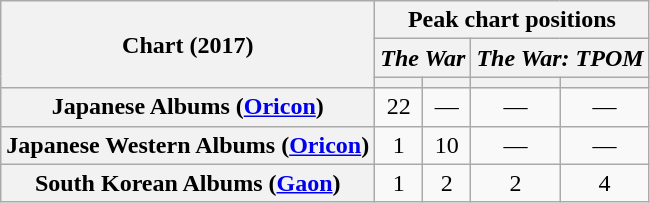<table class="wikitable plainrowheaders" style="text-align:center">
<tr>
<th scope="col" rowspan=3>Chart (2017)</th>
<th scope="col" colspan=4>Peak chart positions</th>
</tr>
<tr>
<th colspan=2><em>The War</em></th>
<th colspan=2><em>The War: TPOM</em></th>
</tr>
<tr>
<th></th>
<th></th>
<th></th>
<th></th>
</tr>
<tr>
<th scope="row">Japanese Albums (<a href='#'>Oricon</a>)</th>
<td>22</td>
<td>—</td>
<td>—</td>
<td>—</td>
</tr>
<tr>
<th scope="row">Japanese Western Albums (<a href='#'>Oricon</a>)</th>
<td>1</td>
<td>10</td>
<td>—</td>
<td>—</td>
</tr>
<tr>
<th scope="row">South Korean Albums (<a href='#'>Gaon</a>)</th>
<td>1</td>
<td>2</td>
<td>2</td>
<td>4</td>
</tr>
</table>
